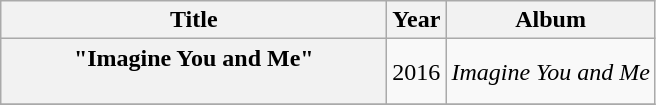<table class="wikitable plainrowheaders" style="text-align:center;">
<tr>
<th scope="col" rowspan="1" style="width:250px;">Title</th>
<th scope="col" rowspan="1">Year</th>
<th scope="col" rowspan="1">Album</th>
</tr>
<tr>
<th scope="row">"Imagine You and Me" <br><br></th>
<td align="center">2016</td>
<td><em>Imagine You and Me</em></td>
</tr>
<tr>
</tr>
</table>
